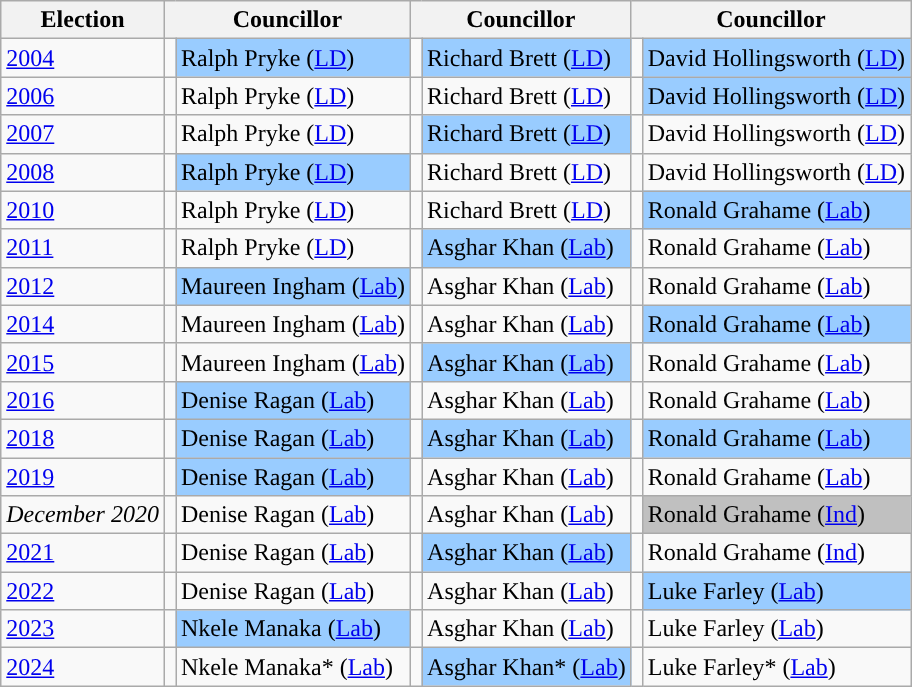<table class="wikitable">
<tr>
<th>Election</th>
<th colspan="2">Councillor</th>
<th colspan="2">Councillor</th>
<th colspan="2">Councillor</th>
</tr>
<tr>
<td><a href='#'>2004</a></td>
<td style="background-color: "></td>
<td bgcolor="#99CCFF">Ralph Pryke (<a href='#'>LD</a>)</td>
<td style="background-color: "></td>
<td bgcolor="#99CCFF">Richard Brett (<a href='#'>LD</a>)</td>
<td style="background-color: "></td>
<td bgcolor="#99CCFF">David Hollingsworth (<a href='#'>LD</a>)</td>
</tr>
<tr>
<td><a href='#'>2006</a></td>
<td style="background-color: "></td>
<td>Ralph Pryke (<a href='#'>LD</a>)</td>
<td style="background-color: "></td>
<td>Richard Brett (<a href='#'>LD</a>)</td>
<td style="background-color: "></td>
<td bgcolor="#99CCFF">David Hollingsworth (<a href='#'>LD</a>)</td>
</tr>
<tr>
<td><a href='#'>2007</a></td>
<td style="background-color: "></td>
<td>Ralph Pryke (<a href='#'>LD</a>)</td>
<td style="background-color: "></td>
<td bgcolor="#99CCFF">Richard Brett (<a href='#'>LD</a>)</td>
<td style="background-color: "></td>
<td>David Hollingsworth (<a href='#'>LD</a>)</td>
</tr>
<tr>
<td><a href='#'>2008</a></td>
<td style="background-color: "></td>
<td bgcolor="#99CCFF">Ralph Pryke (<a href='#'>LD</a>)</td>
<td style="background-color: "></td>
<td>Richard Brett (<a href='#'>LD</a>)</td>
<td style="background-color: "></td>
<td>David Hollingsworth (<a href='#'>LD</a>)</td>
</tr>
<tr>
<td><a href='#'>2010</a></td>
<td style="background-color: "></td>
<td>Ralph Pryke (<a href='#'>LD</a>)</td>
<td style="background-color: "></td>
<td>Richard Brett (<a href='#'>LD</a>)</td>
<td style="background-color: "></td>
<td bgcolor="#99CCFF">Ronald Grahame (<a href='#'>Lab</a>)</td>
</tr>
<tr>
<td><a href='#'>2011</a></td>
<td style="background-color: "></td>
<td>Ralph Pryke (<a href='#'>LD</a>)</td>
<td style="background-color: "></td>
<td bgcolor="#99CCFF">Asghar Khan (<a href='#'>Lab</a>)</td>
<td style="background-color: "></td>
<td>Ronald Grahame (<a href='#'>Lab</a>)</td>
</tr>
<tr>
<td><a href='#'>2012</a></td>
<td style="background-color: "></td>
<td bgcolor="#99CCFF">Maureen Ingham (<a href='#'>Lab</a>)</td>
<td style="background-color: "></td>
<td>Asghar Khan (<a href='#'>Lab</a>)</td>
<td style="background-color: "></td>
<td>Ronald Grahame (<a href='#'>Lab</a>)</td>
</tr>
<tr>
<td><a href='#'>2014</a></td>
<td style="background-color: "></td>
<td>Maureen Ingham (<a href='#'>Lab</a>)</td>
<td style="background-color: "></td>
<td>Asghar Khan (<a href='#'>Lab</a>)</td>
<td style="background-color: "></td>
<td bgcolor="#99CCFF">Ronald Grahame (<a href='#'>Lab</a>)</td>
</tr>
<tr>
<td><a href='#'>2015</a></td>
<td style="background-color: "></td>
<td>Maureen Ingham (<a href='#'>Lab</a>)</td>
<td style="background-color: "></td>
<td bgcolor="#99CCFF">Asghar Khan (<a href='#'>Lab</a>)</td>
<td style="background-color: "></td>
<td>Ronald Grahame (<a href='#'>Lab</a>)</td>
</tr>
<tr>
<td><a href='#'>2016</a></td>
<td style="background-color: "></td>
<td bgcolor="#99CCFF">Denise Ragan (<a href='#'>Lab</a>)</td>
<td style="background-color: "></td>
<td>Asghar Khan (<a href='#'>Lab</a>)</td>
<td style="background-color: "></td>
<td>Ronald Grahame (<a href='#'>Lab</a>)</td>
</tr>
<tr>
<td><a href='#'>2018</a></td>
<td style="background-color: "></td>
<td bgcolor="#99CCFF">Denise Ragan (<a href='#'>Lab</a>)</td>
<td style="background-color: "></td>
<td bgcolor="#99CCFF">Asghar Khan (<a href='#'>Lab</a>)</td>
<td style="background-color: "></td>
<td bgcolor="#99CCFF">Ronald Grahame (<a href='#'>Lab</a>)</td>
</tr>
<tr>
<td><a href='#'>2019</a></td>
<td style="background-color: "></td>
<td bgcolor="#99CCFF">Denise Ragan (<a href='#'>Lab</a>)</td>
<td style="background-color: "></td>
<td>Asghar Khan (<a href='#'>Lab</a>)</td>
<td style="background-color: "></td>
<td>Ronald Grahame (<a href='#'>Lab</a>)</td>
</tr>
<tr>
<td><em>December 2020</em></td>
<td style="background-color: "></td>
<td>Denise Ragan (<a href='#'>Lab</a>)</td>
<td style="background-color: "></td>
<td>Asghar Khan (<a href='#'>Lab</a>)</td>
<td style="background-color: "></td>
<td bgcolor="#C0C0C0">Ronald Grahame (<a href='#'>Ind</a>)<br></td>
</tr>
<tr>
<td><a href='#'>2021</a></td>
<td style="background-color: "></td>
<td>Denise Ragan (<a href='#'>Lab</a>)</td>
<td style="background-color: "></td>
<td bgcolor="#99CCFF">Asghar Khan (<a href='#'>Lab</a>)</td>
<td style="background-color: "></td>
<td>Ronald Grahame (<a href='#'>Ind</a>)</td>
</tr>
<tr>
<td><a href='#'>2022</a></td>
<td style="background-color: "></td>
<td>Denise Ragan (<a href='#'>Lab</a>)</td>
<td style="background-color: "></td>
<td>Asghar Khan (<a href='#'>Lab</a>)</td>
<td style="background-color: "></td>
<td bgcolor="#99CCFF">Luke Farley (<a href='#'>Lab</a>)</td>
</tr>
<tr>
<td><a href='#'>2023</a></td>
<td style="background-color: "></td>
<td bgcolor="#99CCFF">Nkele Manaka (<a href='#'>Lab</a>)</td>
<td style="background-color: "></td>
<td>Asghar Khan (<a href='#'>Lab</a>)</td>
<td style="background-color: "></td>
<td>Luke Farley (<a href='#'>Lab</a>)</td>
</tr>
<tr>
<td><a href='#'>2024</a></td>
<td style="background-color: "></td>
<td>Nkele Manaka* (<a href='#'>Lab</a>)</td>
<td style="background-color: "></td>
<td bgcolor="#99CCFF">Asghar Khan* (<a href='#'>Lab</a>)</td>
<td style="background-color: "></td>
<td>Luke Farley* (<a href='#'>Lab</a>)</td>
</tr>
</table>
